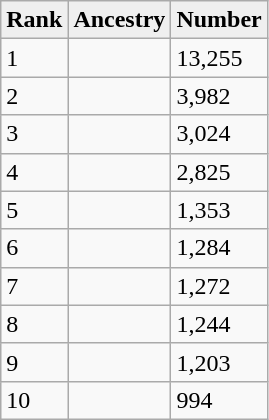<table class="wikitable">
<tr>
<th style="background:#efefef;">Rank</th>
<th style="background:#efefef;">Ancestry</th>
<th style="background:#efefef;">Number</th>
</tr>
<tr>
<td>1</td>
<td></td>
<td>13,255</td>
</tr>
<tr>
<td>2</td>
<td></td>
<td>3,982</td>
</tr>
<tr>
<td>3</td>
<td></td>
<td>3,024</td>
</tr>
<tr>
<td>4</td>
<td></td>
<td>2,825</td>
</tr>
<tr>
<td>5</td>
<td></td>
<td>1,353</td>
</tr>
<tr>
<td>6</td>
<td></td>
<td>1,284</td>
</tr>
<tr>
<td>7</td>
<td></td>
<td>1,272</td>
</tr>
<tr>
<td>8</td>
<td></td>
<td>1,244</td>
</tr>
<tr>
<td>9</td>
<td></td>
<td>1,203</td>
</tr>
<tr>
<td>10</td>
<td></td>
<td>994</td>
</tr>
</table>
